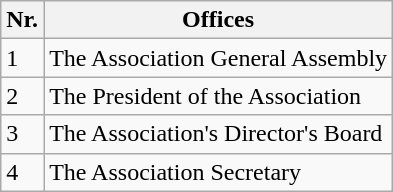<table class="wikitable" border="1">
<tr>
<th>Nr.</th>
<th>Offices</th>
</tr>
<tr>
<td>1</td>
<td>The Association General Assembly</td>
</tr>
<tr>
<td>2</td>
<td>The President of the Association</td>
</tr>
<tr>
<td>3</td>
<td>The Association's Director's Board</td>
</tr>
<tr>
<td>4</td>
<td>The Association Secretary</td>
</tr>
</table>
